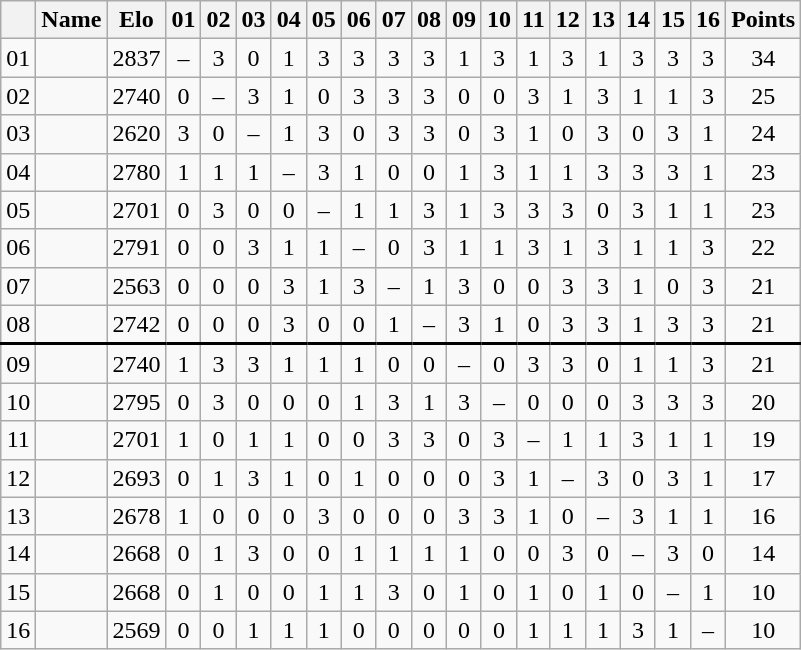<table class="wikitable" style="text-align:center">
<tr>
<th></th>
<th>Name</th>
<th>Elo</th>
<th>01</th>
<th>02</th>
<th>03</th>
<th>04</th>
<th>05</th>
<th>06</th>
<th>07</th>
<th>08</th>
<th>09</th>
<th>10</th>
<th>11</th>
<th>12</th>
<th>13</th>
<th>14</th>
<th>15</th>
<th>16</th>
<th>Points</th>
</tr>
<tr>
<td>01</td>
<td style="text-align:left;" data-sort-value="Carlsen"></td>
<td>2837</td>
<td>–</td>
<td>3</td>
<td>0</td>
<td>1</td>
<td>3</td>
<td>3</td>
<td>3</td>
<td>3</td>
<td>1</td>
<td>3</td>
<td>1</td>
<td>3</td>
<td>1</td>
<td>3</td>
<td>3</td>
<td>3</td>
<td>34</td>
</tr>
<tr>
<td>02</td>
<td style="text-align:left;" data-sort-value="Erigaisi"></td>
<td>2740</td>
<td>0</td>
<td>–</td>
<td>3</td>
<td>1</td>
<td>0</td>
<td>3</td>
<td>3</td>
<td>3</td>
<td>0</td>
<td>0</td>
<td>3</td>
<td>1</td>
<td>3</td>
<td>1</td>
<td>1</td>
<td>3</td>
<td>25</td>
</tr>
<tr>
<td>03</td>
<td style="text-align:left;" data-sort-value="Niemann"></td>
<td>2620</td>
<td>3</td>
<td>0</td>
<td>–</td>
<td>1</td>
<td>3</td>
<td>0</td>
<td>3</td>
<td>3</td>
<td>0</td>
<td>3</td>
<td>1</td>
<td>0</td>
<td>3</td>
<td>0</td>
<td>3</td>
<td>1</td>
<td>24</td>
</tr>
<tr>
<td>04</td>
<td style="text-align:left;" data-sort-value="Praggnanandhaa"></td>
<td>2780</td>
<td>1</td>
<td>1</td>
<td>1</td>
<td>–</td>
<td>3</td>
<td>1</td>
<td>0</td>
<td>0</td>
<td>1</td>
<td>3</td>
<td>1</td>
<td>1</td>
<td>3</td>
<td>3</td>
<td>3</td>
<td>1</td>
<td>23</td>
</tr>
<tr>
<td>05</td>
<td style="text-align:left;" data-sort-value="Keymer"></td>
<td>2701</td>
<td>0</td>
<td>3</td>
<td>0</td>
<td>0</td>
<td>–</td>
<td>1</td>
<td>1</td>
<td>3</td>
<td>1</td>
<td>3</td>
<td>3</td>
<td>3</td>
<td>0</td>
<td>3</td>
<td>1</td>
<td>1</td>
<td>23</td>
</tr>
<tr>
<td>06</td>
<td style="text-align:left;" data-sort-value="Lê"></td>
<td>2791</td>
<td>0</td>
<td>0</td>
<td>3</td>
<td>1</td>
<td>1</td>
<td>–</td>
<td>0</td>
<td>3</td>
<td>1</td>
<td>1</td>
<td>3</td>
<td>1</td>
<td>3</td>
<td>1</td>
<td>1</td>
<td>3</td>
<td>22</td>
</tr>
<tr>
<td>07</td>
<td style="text-align:left;" data-sort-value="Yoo"></td>
<td>2563</td>
<td>0</td>
<td>0</td>
<td>0</td>
<td>3</td>
<td>1</td>
<td>3</td>
<td>–</td>
<td>1</td>
<td>3</td>
<td>0</td>
<td>0</td>
<td>3</td>
<td>3</td>
<td>1</td>
<td>0</td>
<td>3</td>
<td>21</td>
</tr>
<tr>
<td>08</td>
<td style="text-align:left;" data-sort-value="Aronain"></td>
<td>2742</td>
<td>0</td>
<td>0</td>
<td>0</td>
<td>3</td>
<td>0</td>
<td>0</td>
<td>1</td>
<td>–</td>
<td>3</td>
<td>1</td>
<td>0</td>
<td>3</td>
<td>3</td>
<td>1</td>
<td>3</td>
<td>3</td>
<td>21</td>
</tr>
<tr>
<td style="border-top: 2px solid #000000;">09</td>
<td style="text-align:left; border-top: 2px solid #000000;" data-sort-value="Giri"></td>
<td style="border-top: 2px solid #000000;">2740</td>
<td style="border-top: 2px solid #000000;">1</td>
<td style="border-top: 2px solid #000000;">3</td>
<td style="border-top: 2px solid #000000;">3</td>
<td style="border-top: 2px solid #000000;">1</td>
<td style="border-top: 2px solid #000000;">1</td>
<td style="border-top: 2px solid #000000;">1</td>
<td style="border-top: 2px solid #000000;">0</td>
<td style="border-top: 2px solid #000000;">0</td>
<td style="border-top: 2px solid #000000;">–</td>
<td style="border-top: 2px solid #000000;">0</td>
<td style="border-top: 2px solid #000000;">3</td>
<td style="border-top: 2px solid #000000;">3</td>
<td style="border-top: 2px solid #000000;">0</td>
<td style="border-top: 2px solid #000000;">1</td>
<td style="border-top: 2px solid #000000;">1</td>
<td style="border-top: 2px solid #000000;">3</td>
<td style="border-top: 2px solid #000000;">21</td>
</tr>
<tr>
<td>10</td>
<td style="text-align:left;" data-sort-value="Duda"></td>
<td>2795</td>
<td>0</td>
<td>3</td>
<td>0</td>
<td>0</td>
<td>0</td>
<td>1</td>
<td>3</td>
<td>1</td>
<td>3</td>
<td>–</td>
<td>0</td>
<td>0</td>
<td>0</td>
<td>3</td>
<td>3</td>
<td>3</td>
<td>20</td>
</tr>
<tr>
<td>11</td>
<td style="text-align:left;" data-sort-value="Navara"></td>
<td>2701</td>
<td>1</td>
<td>0</td>
<td>1</td>
<td>1</td>
<td>0</td>
<td>0</td>
<td>3</td>
<td>3</td>
<td>0</td>
<td>3</td>
<td>–</td>
<td>1</td>
<td>1</td>
<td>3</td>
<td>1</td>
<td>1</td>
<td>19</td>
</tr>
<tr>
<td>12</td>
<td style="text-align:left;" data-sort-value="Wojtaszek"></td>
<td>2693</td>
<td>0</td>
<td>1</td>
<td>3</td>
<td>1</td>
<td>0</td>
<td>1</td>
<td>0</td>
<td>0</td>
<td>0</td>
<td>3</td>
<td>1</td>
<td>–</td>
<td>3</td>
<td>0</td>
<td>3</td>
<td>1</td>
<td>17</td>
</tr>
<tr>
<td>13</td>
<td style="text-align:left;" data-sort-value="Ivanchuk"></td>
<td>2678</td>
<td>1</td>
<td>0</td>
<td>0</td>
<td>0</td>
<td>3</td>
<td>0</td>
<td>0</td>
<td>0</td>
<td>3</td>
<td>3</td>
<td>1</td>
<td>0</td>
<td>–</td>
<td>3</td>
<td>1</td>
<td>1</td>
<td>16</td>
</tr>
<tr>
<td>14</td>
<td style="text-align:left;" data-sort-value="Ivan Šarić (chess player)"></td>
<td>2668</td>
<td>0</td>
<td>1</td>
<td>3</td>
<td>0</td>
<td>0</td>
<td>1</td>
<td>1</td>
<td>1</td>
<td>1</td>
<td>0</td>
<td>0</td>
<td>3</td>
<td>0</td>
<td>–</td>
<td>3</td>
<td>0</td>
<td>14</td>
</tr>
<tr>
<td>15</td>
<td style="text-align:left;" data-sort-value="Gelfand"></td>
<td>2668</td>
<td>0</td>
<td>1</td>
<td>0</td>
<td>0</td>
<td>1</td>
<td>1</td>
<td>3</td>
<td>0</td>
<td>1</td>
<td>0</td>
<td>1</td>
<td>0</td>
<td>1</td>
<td>0</td>
<td>–</td>
<td>1</td>
<td>10</td>
</tr>
<tr>
<td>16</td>
<td style="text-align:left;" data-sort-value="Baskaran"></td>
<td>2569</td>
<td>0</td>
<td>0</td>
<td>1</td>
<td>1</td>
<td>1</td>
<td>0</td>
<td>0</td>
<td>0</td>
<td>0</td>
<td>0</td>
<td>1</td>
<td>1</td>
<td>1</td>
<td>3</td>
<td>1</td>
<td>–</td>
<td>10</td>
</tr>
</table>
